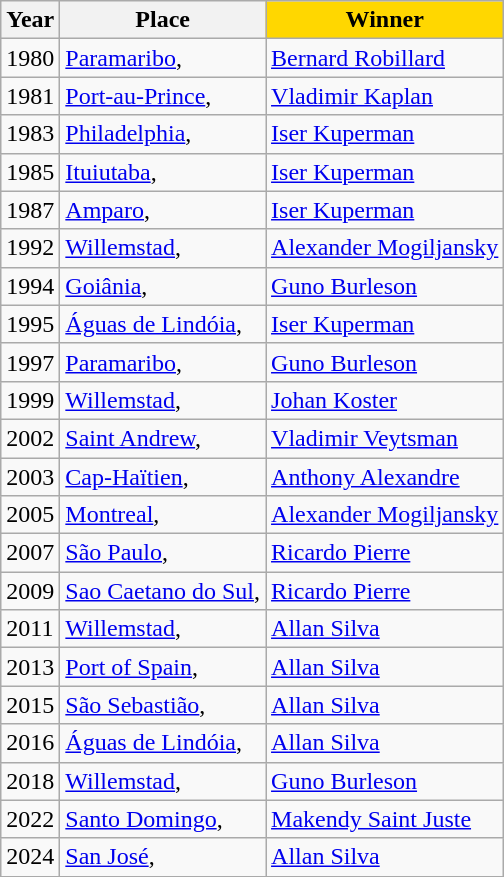<table class="wikitable">
<tr>
<th>Year</th>
<th>Place</th>
<td align="center" bgcolor="gold"><strong>Winner</strong></td>
</tr>
<tr>
<td>1980</td>
<td><a href='#'>Paramaribo</a>, </td>
<td> <a href='#'>Bernard Robillard</a></td>
</tr>
<tr>
<td>1981</td>
<td><a href='#'>Port-au-Prince</a>, </td>
<td> <a href='#'>Vladimir Kaplan</a></td>
</tr>
<tr>
<td>1983</td>
<td><a href='#'>Philadelphia</a>, </td>
<td> <a href='#'>Iser Kuperman</a></td>
</tr>
<tr>
<td>1985</td>
<td><a href='#'>Ituiutaba</a>, </td>
<td> <a href='#'>Iser Kuperman</a></td>
</tr>
<tr>
<td>1987</td>
<td><a href='#'>Amparo</a>, </td>
<td> <a href='#'>Iser Kuperman</a></td>
</tr>
<tr>
<td>1992</td>
<td><a href='#'>Willemstad</a>, </td>
<td> <a href='#'>Alexander Mogiljansky</a></td>
</tr>
<tr>
<td>1994</td>
<td><a href='#'>Goiânia</a>, </td>
<td> <a href='#'>Guno Burleson</a></td>
</tr>
<tr>
<td>1995</td>
<td><a href='#'>Águas de Lindóia</a>, </td>
<td> <a href='#'>Iser Kuperman</a></td>
</tr>
<tr>
<td>1997</td>
<td><a href='#'>Paramaribo</a>, </td>
<td> <a href='#'>Guno Burleson</a></td>
</tr>
<tr>
<td>1999</td>
<td><a href='#'>Willemstad</a>, </td>
<td> <a href='#'>Johan Koster</a></td>
</tr>
<tr>
<td>2002</td>
<td><a href='#'>Saint Andrew</a>, </td>
<td> <a href='#'>Vladimir Veytsman</a></td>
</tr>
<tr>
<td>2003</td>
<td><a href='#'>Cap-Haïtien</a>, </td>
<td> <a href='#'>Anthony Alexandre</a></td>
</tr>
<tr>
<td>2005</td>
<td><a href='#'>Montreal</a>, </td>
<td> <a href='#'>Alexander Mogiljansky</a></td>
</tr>
<tr>
<td>2007</td>
<td><a href='#'>São Paulo</a>, </td>
<td> <a href='#'>Ricardo Pierre</a></td>
</tr>
<tr>
<td>2009</td>
<td><a href='#'>Sao Caetano do Sul</a>, </td>
<td> <a href='#'>Ricardo Pierre</a></td>
</tr>
<tr>
<td>2011</td>
<td><a href='#'>Willemstad</a>, </td>
<td> <a href='#'>Allan Silva</a></td>
</tr>
<tr>
<td>2013</td>
<td><a href='#'>Port of Spain</a>, </td>
<td> <a href='#'>Allan Silva</a></td>
</tr>
<tr>
<td>2015</td>
<td><a href='#'>São Sebastião</a>, </td>
<td> <a href='#'>Allan Silva</a></td>
</tr>
<tr>
<td>2016</td>
<td><a href='#'>Águas de Lindóia</a>, </td>
<td> <a href='#'>Allan Silva</a></td>
</tr>
<tr>
<td>2018</td>
<td><a href='#'>Willemstad</a>, </td>
<td> <a href='#'>Guno Burleson</a></td>
</tr>
<tr>
<td>2022</td>
<td><a href='#'>Santo Domingo</a>, </td>
<td> <a href='#'>Makendy Saint Juste</a></td>
</tr>
<tr>
<td>2024</td>
<td><a href='#'>San José</a>, </td>
<td> <a href='#'>Allan Silva</a></td>
</tr>
</table>
